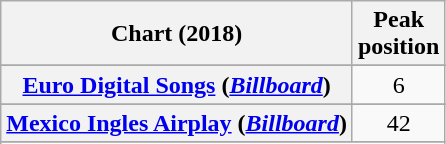<table class="wikitable sortable plainrowheaders" style="text-align:center">
<tr>
<th scope="col">Chart (2018)</th>
<th scope="col">Peak<br> position</th>
</tr>
<tr>
</tr>
<tr>
</tr>
<tr>
</tr>
<tr>
<th scope="row"><a href='#'>Euro Digital Songs</a> (<em><a href='#'>Billboard</a></em>)</th>
<td>6</td>
</tr>
<tr>
</tr>
<tr>
</tr>
<tr>
<th scope="row"><a href='#'>Mexico Ingles Airplay</a> (<em><a href='#'>Billboard</a></em>)</th>
<td>42</td>
</tr>
<tr>
</tr>
<tr>
</tr>
<tr>
</tr>
<tr>
</tr>
<tr>
</tr>
</table>
